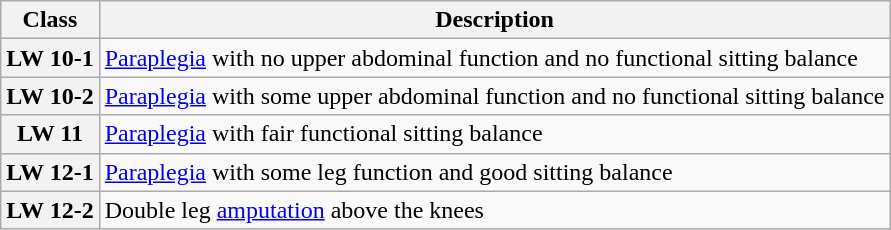<table class="wikitable">
<tr>
<th>Class</th>
<th>Description</th>
</tr>
<tr>
<th>LW 10-1</th>
<td><a href='#'>Paraplegia</a> with no upper abdominal function and no functional sitting balance</td>
</tr>
<tr>
<th>LW 10-2</th>
<td><a href='#'>Paraplegia</a> with some upper abdominal function and no functional sitting balance</td>
</tr>
<tr>
<th>LW 11</th>
<td><a href='#'>Paraplegia</a> with fair functional sitting balance</td>
</tr>
<tr>
<th>LW 12-1</th>
<td><a href='#'>Paraplegia</a> with some leg function and good sitting balance</td>
</tr>
<tr>
<th>LW 12-2</th>
<td>Double leg <a href='#'>amputation</a> above the knees</td>
</tr>
</table>
